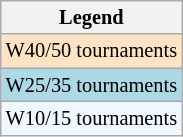<table class="wikitable" style="font-size:85%">
<tr>
<th>Legend</th>
</tr>
<tr style="background:#ffe4c4;">
<td>W40/50 tournaments</td>
</tr>
<tr style="background:lightblue;">
<td>W25/35 tournaments</td>
</tr>
<tr style="background:#f0f8ff;">
<td>W10/15 tournaments</td>
</tr>
</table>
